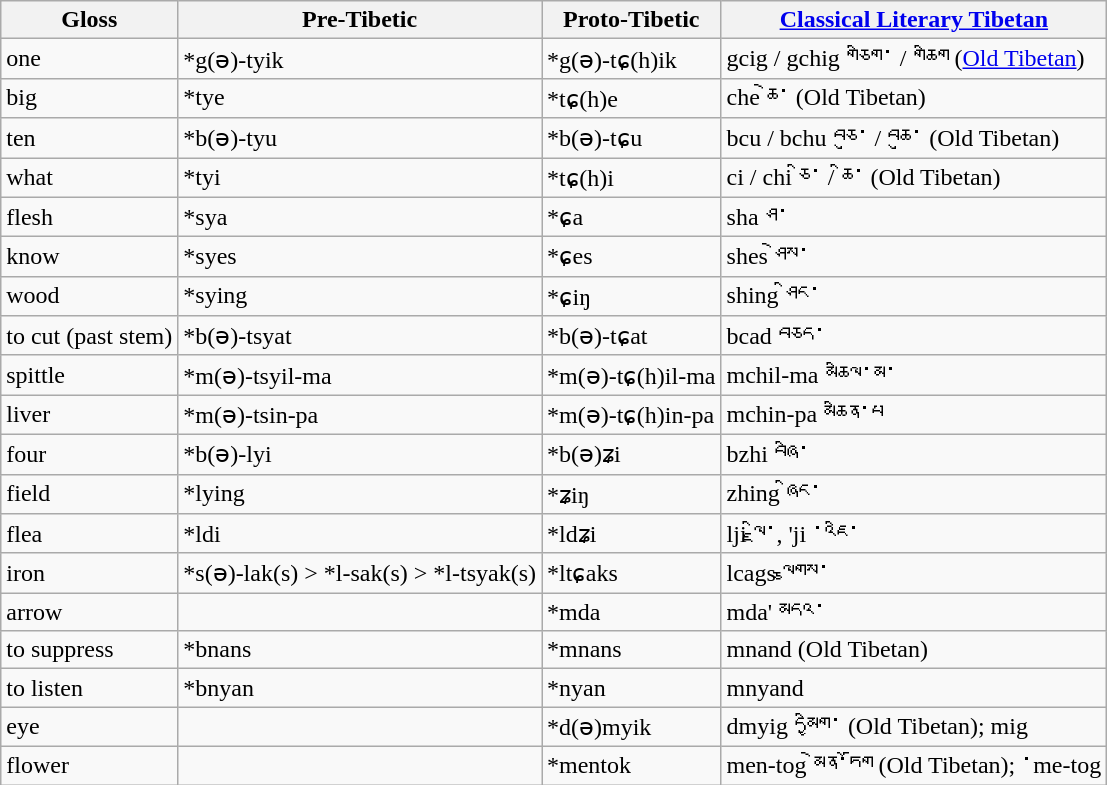<table class="wikitable sortable">
<tr>
<th>Gloss</th>
<th>Pre-Tibetic</th>
<th>Proto-Tibetic</th>
<th><a href='#'>Classical Literary Tibetan</a></th>
</tr>
<tr>
<td>one</td>
<td>*g(ǝ)-tyik</td>
<td>*g(ǝ)-tɕ(h)ik</td>
<td>gcig / gchig གཅིག་ / གཆིག (<a href='#'>Old Tibetan</a>)</td>
</tr>
<tr>
<td>big</td>
<td>*tye</td>
<td>*tɕ(h)e</td>
<td>che ཆེ་ (Old Tibetan)</td>
</tr>
<tr>
<td>ten</td>
<td>*b(ǝ)-tyu</td>
<td>*b(ǝ)-tɕu</td>
<td>bcu / bchu བཅུ་ / བཆུ་ (Old Tibetan)</td>
</tr>
<tr>
<td>what</td>
<td>*tyi</td>
<td>*tɕ(h)i</td>
<td>ci / chi ཅི་ / ཆི་ (Old Tibetan)</td>
</tr>
<tr>
<td>flesh</td>
<td>*sya</td>
<td>*ɕa</td>
<td>sha ཤ་</td>
</tr>
<tr>
<td>know</td>
<td>*syes</td>
<td>*ɕes</td>
<td>shes ཤེས་</td>
</tr>
<tr>
<td>wood</td>
<td>*sying</td>
<td>*ɕiŋ</td>
<td>shing ཤིང་</td>
</tr>
<tr>
<td>to cut (past stem)</td>
<td>*b(ǝ)-tsyat</td>
<td>*b(ǝ)-tɕat</td>
<td>bcad བཅད་</td>
</tr>
<tr>
<td>spittle</td>
<td>*m(ǝ)-tsyil-ma</td>
<td>*m(ǝ)-tɕ(h)il-ma</td>
<td>mchil-ma མཆིལ་མ་</td>
</tr>
<tr>
<td>liver</td>
<td>*m(ǝ)-tsin-pa</td>
<td>*m(ǝ)-tɕ(h)in-pa</td>
<td>mchin-pa མཆིན་པ</td>
</tr>
<tr>
<td>four</td>
<td>*b(ǝ)-lyi</td>
<td>*b(ǝ)ʑi</td>
<td>bzhi བཞི་</td>
</tr>
<tr>
<td>field</td>
<td>*lying</td>
<td>*ʑiŋ</td>
<td>zhing ཞིང་</td>
</tr>
<tr>
<td>flea</td>
<td>*ldi</td>
<td>*ldʑi</td>
<td>lji ལྗི་, 'ji ་འཇི་</td>
</tr>
<tr>
<td>iron</td>
<td>*s(ǝ)-lak(s) > *l-sak(s) > *l-tsyak(s)</td>
<td>*ltɕaks</td>
<td>lcags ལྕགས་</td>
</tr>
<tr>
<td>arrow</td>
<td></td>
<td>*mda</td>
<td>mda' མདའ་</td>
</tr>
<tr>
<td>to suppress</td>
<td>*bnans</td>
<td>*mnans</td>
<td>mnand (Old Tibetan)</td>
</tr>
<tr>
<td>to listen</td>
<td>*bnyan</td>
<td>*nyan</td>
<td>mnyand</td>
</tr>
<tr>
<td>eye</td>
<td></td>
<td>*d(ǝ)myik</td>
<td>dmyig དམྱིག་ (Old Tibetan); mig</td>
</tr>
<tr>
<td>flower</td>
<td></td>
<td>*mentok</td>
<td>men-tog མེན་ཏོག (Old Tibetan); ་me-tog</td>
</tr>
</table>
